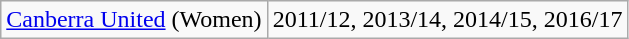<table class="wikitable">
<tr>
<td><a href='#'>Canberra United</a> (Women)</td>
<td>2011/12, 2013/14, 2014/15, 2016/17</td>
</tr>
</table>
